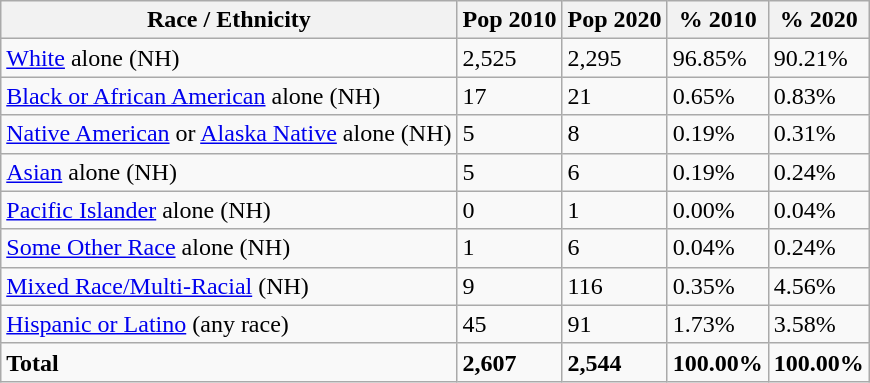<table class="wikitable">
<tr>
<th>Race / Ethnicity</th>
<th>Pop 2010</th>
<th>Pop 2020</th>
<th>% 2010</th>
<th>% 2020</th>
</tr>
<tr>
<td><a href='#'>White</a> alone (NH)</td>
<td>2,525</td>
<td>2,295</td>
<td>96.85%</td>
<td>90.21%</td>
</tr>
<tr>
<td><a href='#'>Black or African American</a> alone (NH)</td>
<td>17</td>
<td>21</td>
<td>0.65%</td>
<td>0.83%</td>
</tr>
<tr>
<td><a href='#'>Native American</a> or <a href='#'>Alaska Native</a> alone (NH)</td>
<td>5</td>
<td>8</td>
<td>0.19%</td>
<td>0.31%</td>
</tr>
<tr>
<td><a href='#'>Asian</a> alone (NH)</td>
<td>5</td>
<td>6</td>
<td>0.19%</td>
<td>0.24%</td>
</tr>
<tr>
<td><a href='#'>Pacific Islander</a> alone (NH)</td>
<td>0</td>
<td>1</td>
<td>0.00%</td>
<td>0.04%</td>
</tr>
<tr>
<td><a href='#'>Some Other Race</a> alone (NH)</td>
<td>1</td>
<td>6</td>
<td>0.04%</td>
<td>0.24%</td>
</tr>
<tr>
<td><a href='#'>Mixed Race/Multi-Racial</a> (NH)</td>
<td>9</td>
<td>116</td>
<td>0.35%</td>
<td>4.56%</td>
</tr>
<tr>
<td><a href='#'>Hispanic or Latino</a> (any race)</td>
<td>45</td>
<td>91</td>
<td>1.73%</td>
<td>3.58%</td>
</tr>
<tr>
<td><strong>Total</strong></td>
<td><strong>2,607</strong></td>
<td><strong>2,544</strong></td>
<td><strong>100.00%</strong></td>
<td><strong>100.00%</strong></td>
</tr>
</table>
